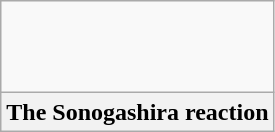<table class="wikitable">
<tr>
<td><br><br> </td>
</tr>
<tr>
<th>The Sonogashira reaction</th>
</tr>
</table>
